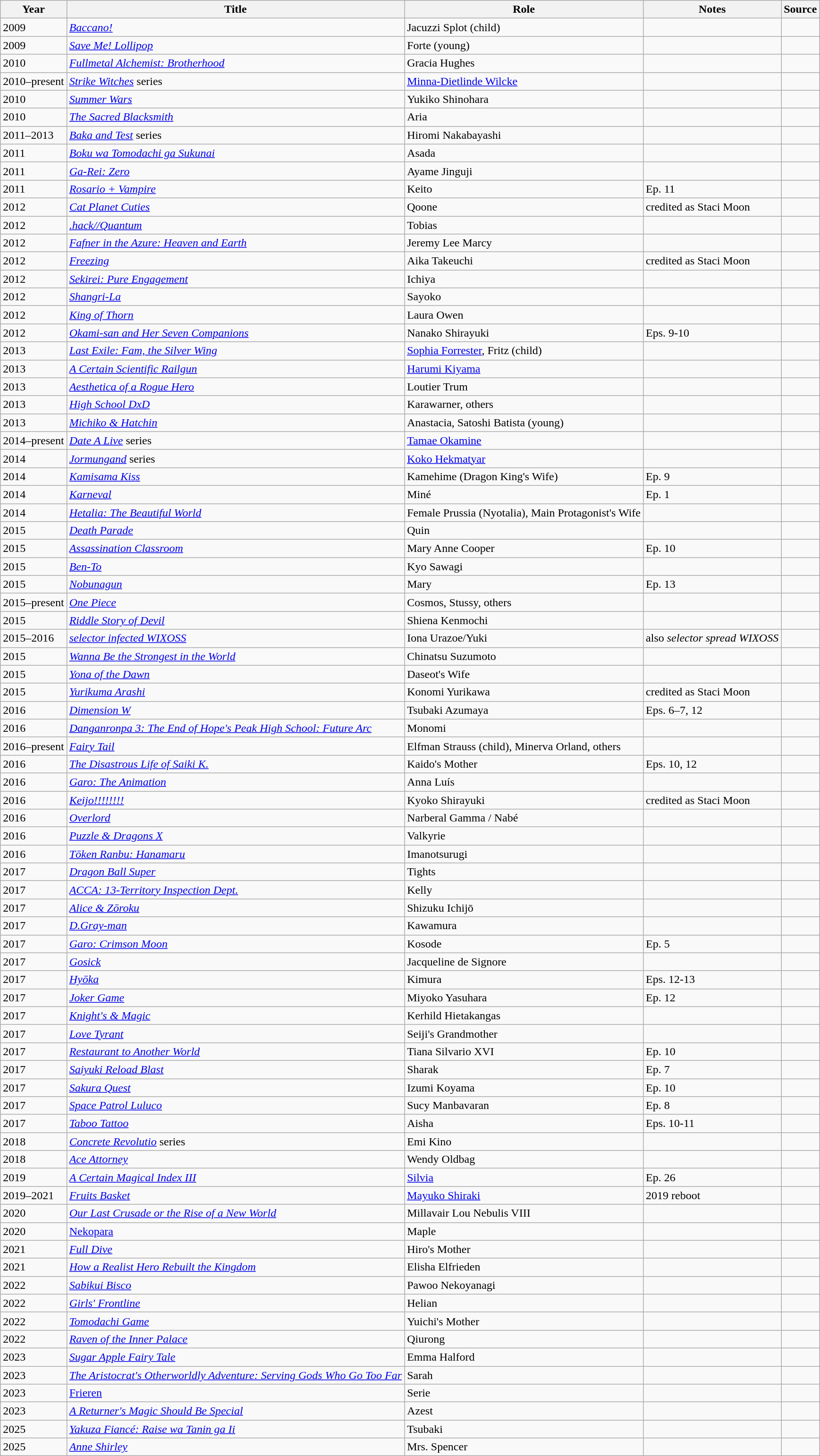<table class="wikitable sortable plainrowheaders">
<tr>
<th>Year</th>
<th>Title</th>
<th>Role</th>
<th class="unsortable">Notes</th>
<th class="unsortable">Source</th>
</tr>
<tr>
<td>2009</td>
<td><em><a href='#'>Baccano!</a></em></td>
<td>Jacuzzi Splot (child)</td>
<td></td>
<td></td>
</tr>
<tr>
<td>2009</td>
<td><em><a href='#'>Save Me! Lollipop</a></em></td>
<td>Forte (young)</td>
<td></td>
<td></td>
</tr>
<tr>
<td>2010</td>
<td><em><a href='#'>Fullmetal Alchemist: Brotherhood</a></em></td>
<td>Gracia Hughes</td>
<td></td>
<td></td>
</tr>
<tr>
<td>2010–present</td>
<td><em><a href='#'>Strike Witches</a></em> series</td>
<td><a href='#'>Minna-Dietlinde Wilcke</a></td>
<td></td>
<td></td>
</tr>
<tr>
<td>2010</td>
<td><em><a href='#'>Summer Wars</a></em></td>
<td>Yukiko Shinohara</td>
<td></td>
<td></td>
</tr>
<tr>
<td>2010</td>
<td><em><a href='#'>The Sacred Blacksmith</a></em></td>
<td>Aria</td>
<td></td>
<td></td>
</tr>
<tr>
<td>2011–2013</td>
<td><em><a href='#'>Baka and Test</a></em> series</td>
<td>Hiromi Nakabayashi</td>
<td></td>
<td></td>
</tr>
<tr>
<td>2011</td>
<td><em><a href='#'>Boku wa Tomodachi ga Sukunai</a></em></td>
<td>Asada</td>
<td></td>
<td></td>
</tr>
<tr>
<td>2011</td>
<td><em><a href='#'>Ga-Rei: Zero</a></em></td>
<td>Ayame Jinguji</td>
<td></td>
<td></td>
</tr>
<tr>
<td>2011</td>
<td><em><a href='#'>Rosario + Vampire</a></em></td>
<td>Keito</td>
<td>Ep. 11</td>
<td></td>
</tr>
<tr>
<td>2012</td>
<td><em><a href='#'>Cat Planet Cuties</a></em></td>
<td>Qoone</td>
<td>credited as Staci Moon</td>
<td></td>
</tr>
<tr>
<td>2012</td>
<td><em><a href='#'>.hack//Quantum</a></em></td>
<td>Tobias</td>
<td></td>
<td></td>
</tr>
<tr>
<td>2012</td>
<td><em><a href='#'>Fafner in the Azure: Heaven and Earth</a></em></td>
<td>Jeremy Lee Marcy</td>
<td></td>
<td></td>
</tr>
<tr>
<td>2012</td>
<td><em><a href='#'>Freezing</a></em></td>
<td>Aika Takeuchi</td>
<td>credited as Staci Moon</td>
<td></td>
</tr>
<tr>
<td>2012</td>
<td><em><a href='#'>Sekirei: Pure Engagement</a></em></td>
<td>Ichiya</td>
<td></td>
<td></td>
</tr>
<tr>
<td>2012</td>
<td><em><a href='#'>Shangri-La</a></em></td>
<td>Sayoko</td>
<td></td>
<td></td>
</tr>
<tr>
<td>2012</td>
<td><em><a href='#'>King of Thorn</a></em></td>
<td>Laura Owen</td>
<td></td>
<td></td>
</tr>
<tr>
<td>2012</td>
<td><em><a href='#'>Okami-san and Her Seven Companions</a></em></td>
<td>Nanako Shirayuki</td>
<td>Eps. 9-10</td>
<td></td>
</tr>
<tr>
<td>2013</td>
<td><em><a href='#'>Last Exile: Fam, the Silver Wing</a></em></td>
<td><a href='#'>Sophia Forrester</a>, Fritz (child)</td>
<td></td>
<td></td>
</tr>
<tr>
<td>2013</td>
<td><em><a href='#'>A Certain Scientific Railgun</a></em></td>
<td><a href='#'>Harumi Kiyama</a></td>
<td></td>
<td></td>
</tr>
<tr>
<td>2013</td>
<td><em><a href='#'>Aesthetica of a Rogue Hero</a></em></td>
<td>Loutier Trum</td>
<td></td>
<td></td>
</tr>
<tr>
<td>2013</td>
<td><em><a href='#'>High School DxD</a></em></td>
<td>Karawarner, others</td>
<td></td>
<td></td>
</tr>
<tr>
<td>2013</td>
<td><em><a href='#'>Michiko & Hatchin</a></em></td>
<td>Anastacia, Satoshi Batista (young)</td>
<td></td>
<td></td>
</tr>
<tr>
<td>2014–present</td>
<td><em><a href='#'>Date A Live</a></em> series</td>
<td><a href='#'>Tamae Okamine</a></td>
<td></td>
<td></td>
</tr>
<tr>
<td>2014</td>
<td><em><a href='#'>Jormungand</a></em> series</td>
<td><a href='#'>Koko Hekmatyar</a></td>
<td></td>
<td></td>
</tr>
<tr>
<td>2014</td>
<td><em><a href='#'>Kamisama Kiss</a></em></td>
<td>Kamehime (Dragon King's Wife)</td>
<td>Ep. 9</td>
<td></td>
</tr>
<tr>
<td>2014</td>
<td><em><a href='#'>Karneval</a></em></td>
<td>Miné</td>
<td>Ep. 1</td>
<td></td>
</tr>
<tr>
<td>2014</td>
<td><em><a href='#'>Hetalia: The Beautiful World</a></em></td>
<td>Female Prussia (Nyotalia), Main Protagonist's Wife</td>
<td></td>
<td></td>
</tr>
<tr>
<td>2015</td>
<td><em><a href='#'>Death Parade</a></em></td>
<td>Quin</td>
<td></td>
<td></td>
</tr>
<tr>
<td>2015</td>
<td><em><a href='#'>Assassination Classroom</a></em></td>
<td>Mary Anne Cooper</td>
<td>Ep. 10</td>
<td></td>
</tr>
<tr>
<td>2015</td>
<td><em><a href='#'>Ben-To</a></em></td>
<td>Kyo Sawagi</td>
<td></td>
<td></td>
</tr>
<tr>
<td>2015</td>
<td><em><a href='#'>Nobunagun</a></em></td>
<td>Mary</td>
<td>Ep. 13</td>
<td></td>
</tr>
<tr>
<td>2015–present</td>
<td><em><a href='#'>One Piece</a></em></td>
<td>Cosmos, Stussy, others</td>
<td></td>
<td></td>
</tr>
<tr>
<td>2015</td>
<td><em><a href='#'>Riddle Story of Devil</a></em></td>
<td>Shiena Kenmochi</td>
<td></td>
<td></td>
</tr>
<tr>
<td>2015–2016</td>
<td><em><a href='#'>selector infected WIXOSS</a></em></td>
<td>Iona Urazoe/Yuki</td>
<td>also <em>selector spread WIXOSS</em></td>
<td></td>
</tr>
<tr>
<td>2015</td>
<td><em><a href='#'>Wanna Be the Strongest in the World</a></em></td>
<td>Chinatsu Suzumoto</td>
<td></td>
<td></td>
</tr>
<tr>
<td>2015</td>
<td><em><a href='#'>Yona of the Dawn</a></em></td>
<td>Daseot's Wife</td>
<td></td>
<td></td>
</tr>
<tr>
<td>2015</td>
<td><em><a href='#'>Yurikuma Arashi</a></em></td>
<td>Konomi Yurikawa</td>
<td>credited as Staci Moon</td>
<td></td>
</tr>
<tr>
<td>2016</td>
<td><em><a href='#'>Dimension W</a></em></td>
<td>Tsubaki Azumaya</td>
<td>Eps. 6–7, 12</td>
<td></td>
</tr>
<tr>
<td>2016</td>
<td><em><a href='#'>Danganronpa 3: The End of Hope's Peak High School: Future Arc</a></em></td>
<td>Monomi</td>
<td></td>
<td></td>
</tr>
<tr>
<td>2016–present</td>
<td><em><a href='#'>Fairy Tail</a></em></td>
<td>Elfman Strauss (child), Minerva Orland, others</td>
<td></td>
<td></td>
</tr>
<tr>
<td>2016</td>
<td><em><a href='#'>The Disastrous Life of Saiki K.</a></em></td>
<td>Kaido's Mother</td>
<td>Eps. 10, 12</td>
<td></td>
</tr>
<tr>
<td>2016</td>
<td><em><a href='#'>Garo: The Animation</a></em></td>
<td>Anna Luís</td>
<td></td>
<td></td>
</tr>
<tr>
<td>2016</td>
<td><em><a href='#'>Keijo!!!!!!!!</a></em></td>
<td>Kyoko Shirayuki</td>
<td>credited as Staci Moon</td>
<td></td>
</tr>
<tr>
<td>2016</td>
<td><em><a href='#'>Overlord</a></em></td>
<td>Narberal Gamma / Nabé</td>
<td></td>
<td></td>
</tr>
<tr>
<td>2016</td>
<td><em><a href='#'>Puzzle & Dragons X</a></em></td>
<td>Valkyrie</td>
<td></td>
<td></td>
</tr>
<tr>
<td>2016</td>
<td><em><a href='#'>Tōken Ranbu: Hanamaru</a></em></td>
<td>Imanotsurugi</td>
<td></td>
<td></td>
</tr>
<tr>
<td>2017</td>
<td><em><a href='#'>Dragon Ball Super</a></em></td>
<td>Tights</td>
<td></td>
<td></td>
</tr>
<tr>
<td>2017</td>
<td><em><a href='#'>ACCA: 13-Territory Inspection Dept.</a></em></td>
<td>Kelly</td>
<td></td>
<td></td>
</tr>
<tr>
<td>2017</td>
<td><em><a href='#'>Alice & Zōroku</a></em></td>
<td>Shizuku Ichijō</td>
<td></td>
<td></td>
</tr>
<tr>
<td>2017</td>
<td><em><a href='#'>D.Gray-man</a></em></td>
<td>Kawamura</td>
<td></td>
<td></td>
</tr>
<tr>
<td>2017</td>
<td><em><a href='#'>Garo: Crimson Moon</a></em></td>
<td>Kosode</td>
<td>Ep. 5</td>
<td></td>
</tr>
<tr>
<td>2017</td>
<td><em><a href='#'>Gosick</a></em></td>
<td>Jacqueline de Signore</td>
<td></td>
<td></td>
</tr>
<tr>
<td>2017</td>
<td><em><a href='#'>Hyōka</a></em></td>
<td>Kimura</td>
<td>Eps. 12-13</td>
<td></td>
</tr>
<tr>
<td>2017</td>
<td><em><a href='#'>Joker Game</a></em></td>
<td>Miyoko Yasuhara</td>
<td>Ep. 12</td>
<td></td>
</tr>
<tr>
<td>2017</td>
<td><em><a href='#'>Knight's & Magic</a></em></td>
<td>Kerhild Hietakangas</td>
<td></td>
<td></td>
</tr>
<tr>
<td>2017</td>
<td><em><a href='#'>Love Tyrant</a></em></td>
<td>Seiji's Grandmother</td>
<td></td>
<td></td>
</tr>
<tr>
<td>2017</td>
<td><em><a href='#'>Restaurant to Another World</a></em></td>
<td>Tiana Silvario XVI</td>
<td>Ep. 10</td>
<td></td>
</tr>
<tr>
<td>2017</td>
<td><em><a href='#'>Saiyuki Reload Blast</a></em></td>
<td>Sharak</td>
<td>Ep. 7</td>
<td></td>
</tr>
<tr>
<td>2017</td>
<td><em><a href='#'>Sakura Quest</a></em></td>
<td>Izumi Koyama</td>
<td>Ep. 10</td>
<td></td>
</tr>
<tr>
<td>2017</td>
<td><em><a href='#'>Space Patrol Luluco </a></em></td>
<td>Sucy Manbavaran</td>
<td>Ep. 8</td>
<td></td>
</tr>
<tr>
<td>2017</td>
<td><em><a href='#'>Taboo Tattoo</a></em></td>
<td>Aisha</td>
<td>Eps. 10-11</td>
<td></td>
</tr>
<tr>
<td>2018</td>
<td><em><a href='#'>Concrete Revolutio</a></em> series</td>
<td>Emi Kino</td>
<td></td>
<td></td>
</tr>
<tr>
<td>2018</td>
<td><em><a href='#'>Ace Attorney</a></em></td>
<td>Wendy Oldbag</td>
<td></td>
<td></td>
</tr>
<tr>
<td>2019</td>
<td><em><a href='#'>A Certain Magical Index III</a></em></td>
<td><a href='#'>Silvia</a></td>
<td>Ep. 26</td>
<td></td>
</tr>
<tr>
<td>2019–2021</td>
<td><em><a href='#'>Fruits Basket</a></em></td>
<td><a href='#'>Mayuko Shiraki</a></td>
<td>2019 reboot</td>
<td></td>
</tr>
<tr>
<td>2020</td>
<td><em><a href='#'>Our Last Crusade or the Rise of a New World</a></em></td>
<td>Millavair Lou Nebulis VIII</td>
<td></td>
<td></td>
</tr>
<tr>
<td>2020</td>
<td><a href='#'>Nekopara</a></td>
<td>Maple</td>
<td></td>
</tr>
<tr>
<td>2021</td>
<td><em><a href='#'>Full Dive</a></em></td>
<td>Hiro's Mother</td>
<td></td>
<td></td>
</tr>
<tr>
<td>2021</td>
<td><em><a href='#'>How a Realist Hero Rebuilt the Kingdom</a></em></td>
<td>Elisha Elfrieden</td>
<td></td>
<td></td>
</tr>
<tr>
<td>2022</td>
<td><em><a href='#'>Sabikui Bisco</a></em></td>
<td>Pawoo Nekoyanagi</td>
<td></td>
<td></td>
</tr>
<tr>
<td>2022</td>
<td><em><a href='#'>Girls' Frontline</a></em></td>
<td>Helian</td>
<td></td>
<td></td>
</tr>
<tr>
<td>2022</td>
<td><em><a href='#'>Tomodachi Game</a></em></td>
<td>Yuichi's Mother</td>
<td></td>
<td></td>
</tr>
<tr>
<td>2022</td>
<td><em><a href='#'>Raven of the Inner Palace</a></em></td>
<td>Qiurong</td>
<td></td>
<td></td>
</tr>
<tr>
<td>2023</td>
<td><em><a href='#'>Sugar Apple Fairy Tale</a></em></td>
<td>Emma Halford</td>
<td></td>
<td></td>
</tr>
<tr>
<td>2023</td>
<td><em><a href='#'>The Aristocrat's Otherworldly Adventure: Serving Gods Who Go Too Far</a></em></td>
<td>Sarah</td>
<td></td>
<td></td>
</tr>
<tr>
<td>2023</td>
<td><a href='#'>Frieren</a></td>
<td>Serie</td>
<td></td>
<td></td>
</tr>
<tr>
<td>2023</td>
<td><em><a href='#'>A Returner's Magic Should Be Special</a></em></td>
<td>Azest</td>
<td></td>
<td></td>
</tr>
<tr>
<td>2025</td>
<td><em><a href='#'>Yakuza Fiancé: Raise wa Tanin ga Ii</a></em></td>
<td>Tsubaki</td>
<td></td>
<td></td>
</tr>
<tr>
<td>2025</td>
<td><em><a href='#'>Anne Shirley</a></em></td>
<td>Mrs. Spencer</td>
<td></td>
<td></td>
</tr>
</table>
